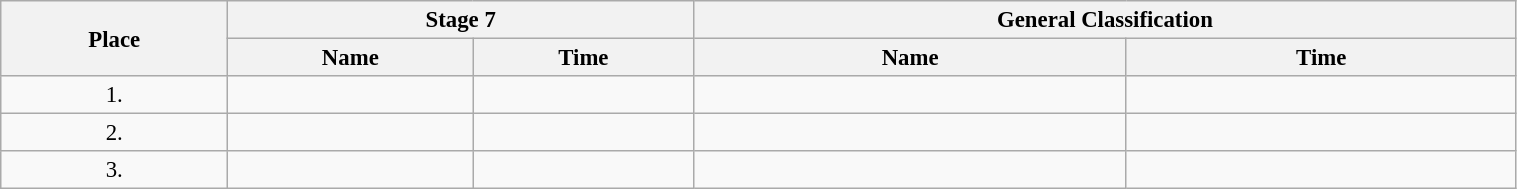<table class=wikitable style="font-size:95%" width="80%">
<tr>
<th rowspan="2">Place</th>
<th colspan="2">Stage 7</th>
<th colspan="2">General Classification</th>
</tr>
<tr>
<th>Name</th>
<th>Time</th>
<th>Name</th>
<th>Time</th>
</tr>
<tr>
<td align="center">1.</td>
<td></td>
<td></td>
<td></td>
<td></td>
</tr>
<tr>
<td align="center">2.</td>
<td></td>
<td></td>
<td></td>
<td></td>
</tr>
<tr>
<td align="center">3.</td>
<td></td>
<td></td>
<td></td>
<td></td>
</tr>
</table>
